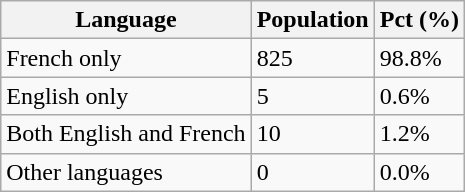<table class="wikitable">
<tr>
<th>Language</th>
<th>Population</th>
<th>Pct (%)</th>
</tr>
<tr>
<td>French only</td>
<td>825</td>
<td>98.8%</td>
</tr>
<tr>
<td>English only</td>
<td>5</td>
<td>0.6%</td>
</tr>
<tr>
<td>Both English and French</td>
<td>10</td>
<td>1.2%</td>
</tr>
<tr>
<td>Other languages</td>
<td>0</td>
<td>0.0%</td>
</tr>
</table>
